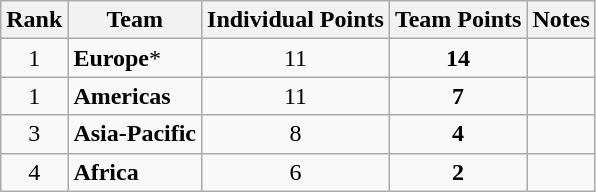<table class="wikitable sortable" style="text-align:center">
<tr>
<th>Rank</th>
<th>Team</th>
<th>Individual Points</th>
<th>Team Points</th>
<th>Notes</th>
</tr>
<tr>
<td>1</td>
<td align="left"><strong>Europe</strong>*</td>
<td>11</td>
<td><strong>14</strong></td>
<td></td>
</tr>
<tr>
<td>1</td>
<td align="left"><strong>Americas</strong></td>
<td>11</td>
<td><strong>7</strong></td>
<td></td>
</tr>
<tr>
<td>3</td>
<td align="left"><strong>Asia-Pacific</strong></td>
<td>8</td>
<td><strong>4</strong></td>
<td></td>
</tr>
<tr>
<td>4</td>
<td align="left"><strong>Africa</strong></td>
<td>6</td>
<td><strong>2</strong></td>
<td></td>
</tr>
</table>
